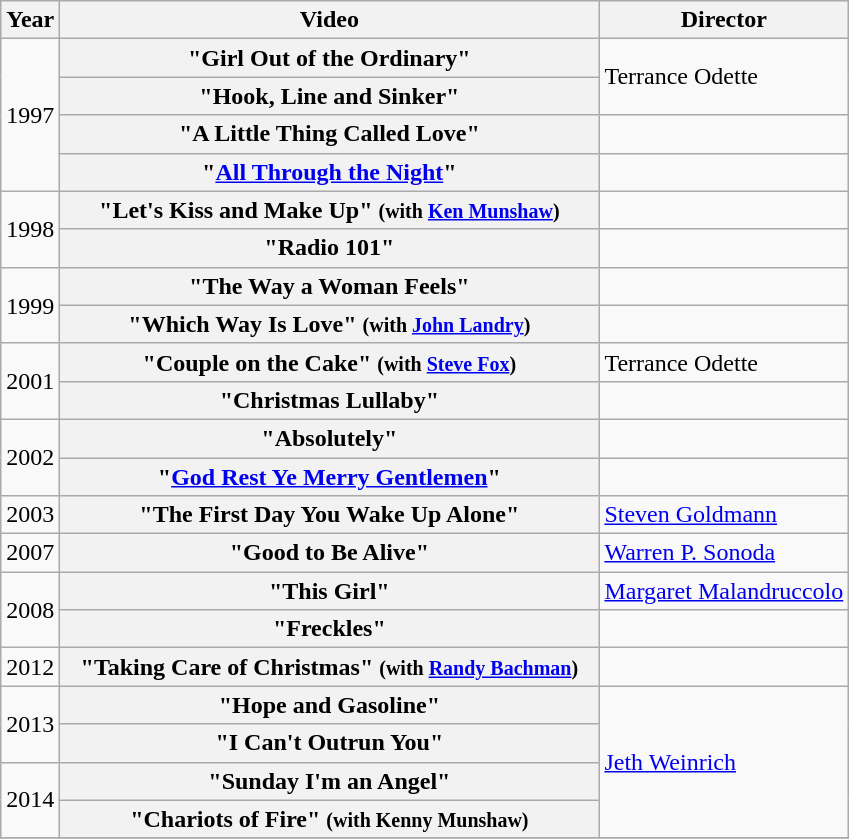<table class="wikitable plainrowheaders">
<tr>
<th>Year</th>
<th style="width:22em;">Video</th>
<th>Director</th>
</tr>
<tr>
<td rowspan="4">1997</td>
<th scope="row">"Girl Out of the Ordinary"</th>
<td rowspan="2">Terrance Odette</td>
</tr>
<tr>
<th scope="row">"Hook, Line and Sinker"</th>
</tr>
<tr>
<th scope="row">"A Little Thing Called Love"</th>
<td></td>
</tr>
<tr>
<th scope="row">"<a href='#'>All Through the Night</a>"</th>
<td></td>
</tr>
<tr>
<td rowspan="2">1998</td>
<th scope="row">"Let's Kiss and Make Up" <small>(with <a href='#'>Ken Munshaw</a>)</small></th>
<td></td>
</tr>
<tr>
<th scope="row">"Radio 101"</th>
<td></td>
</tr>
<tr>
<td rowspan="2">1999</td>
<th scope="row">"The Way a Woman Feels"</th>
<td></td>
</tr>
<tr>
<th scope="row">"Which Way Is Love" <small>(with <a href='#'>John Landry</a>)</small></th>
<td></td>
</tr>
<tr>
<td rowspan="2">2001</td>
<th scope="row">"Couple on the Cake" <small>(with <a href='#'>Steve Fox</a>)</small></th>
<td>Terrance Odette</td>
</tr>
<tr>
<th scope="row">"Christmas Lullaby"</th>
<td></td>
</tr>
<tr>
<td rowspan="2">2002</td>
<th scope="row">"Absolutely"</th>
<td></td>
</tr>
<tr>
<th scope="row">"<a href='#'>God Rest Ye Merry Gentlemen</a>"</th>
<td></td>
</tr>
<tr>
<td>2003</td>
<th scope="row">"The First Day You Wake Up Alone"</th>
<td><a href='#'>Steven Goldmann</a></td>
</tr>
<tr>
<td>2007</td>
<th scope="row">"Good to Be Alive"</th>
<td><a href='#'>Warren P. Sonoda</a></td>
</tr>
<tr>
<td rowspan="2">2008</td>
<th scope="row">"This Girl"</th>
<td><a href='#'>Margaret Malandruccolo</a></td>
</tr>
<tr>
<th scope="row">"Freckles"</th>
<td></td>
</tr>
<tr>
<td>2012</td>
<th scope="row">"Taking Care of Christmas" <small>(with <a href='#'>Randy Bachman</a>)</small></th>
<td></td>
</tr>
<tr>
<td rowspan="2">2013</td>
<th scope="row">"Hope and Gasoline"</th>
<td rowspan="4"><a href='#'>Jeth Weinrich</a></td>
</tr>
<tr>
<th scope="row">"I Can't Outrun You"</th>
</tr>
<tr>
<td rowspan="2">2014</td>
<th scope="row">"Sunday I'm an Angel"</th>
</tr>
<tr>
<th scope="row">"Chariots of Fire" <small>(with Kenny Munshaw)</small></th>
</tr>
<tr>
</tr>
</table>
